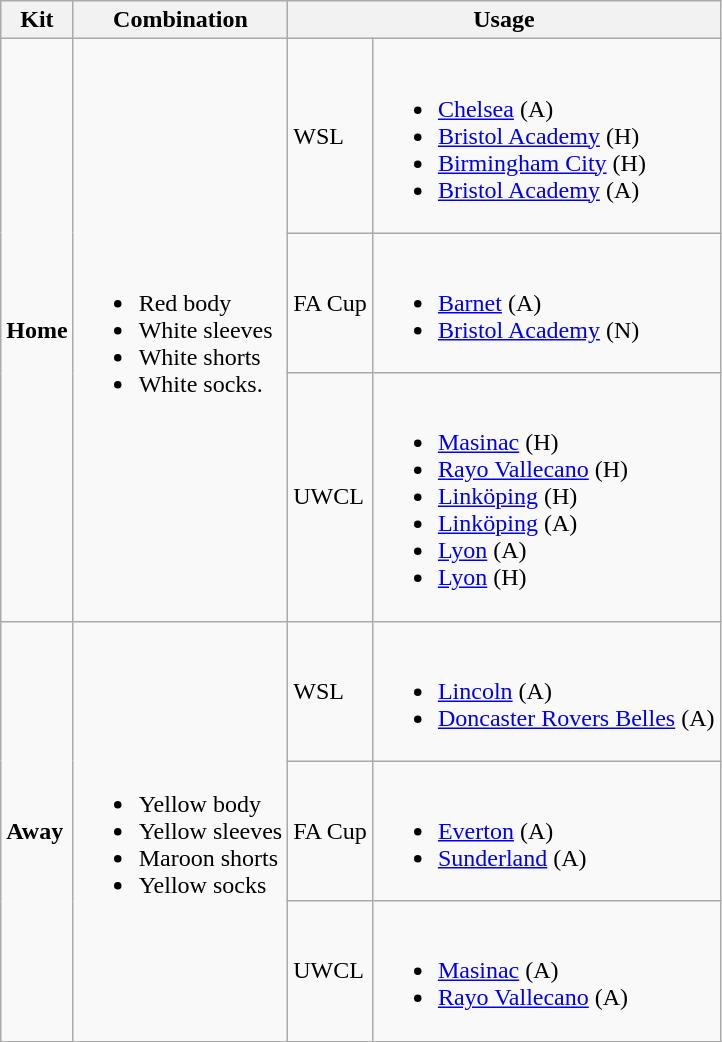<table class="wikitable">
<tr>
<th>Kit</th>
<th>Combination</th>
<th colspan="2">Usage</th>
</tr>
<tr>
<td rowspan="3"><strong>Home</strong></td>
<td rowspan="3"><br><ul><li>Red body</li><li>White sleeves</li><li>White shorts</li><li>White socks.</li></ul></td>
<td>WSL</td>
<td><br><ul><li><a href='#'>Chelsea</a> (A)</li><li><a href='#'>Bristol Academy</a> (H)</li><li><a href='#'>Birmingham City</a> (H)</li><li><a href='#'>Bristol Academy</a> (A)</li></ul></td>
</tr>
<tr>
<td>FA Cup</td>
<td><br><ul><li><a href='#'>Barnet</a> (A)</li><li><a href='#'>Bristol Academy</a> (N)</li></ul></td>
</tr>
<tr>
<td>UWCL</td>
<td><br><ul><li><a href='#'>Masinac</a> (H)</li><li><a href='#'>Rayo Vallecano</a> (H)</li><li><a href='#'>Linköping</a> (H)</li><li><a href='#'>Linköping</a> (A)</li><li><a href='#'>Lyon</a> (A)</li><li><a href='#'>Lyon</a> (H)</li></ul></td>
</tr>
<tr>
<td rowspan="3"><strong>Away</strong></td>
<td rowspan="3"><br><ul><li>Yellow body</li><li>Yellow sleeves</li><li>Maroon shorts</li><li>Yellow socks</li></ul></td>
<td>WSL</td>
<td><br><ul><li><a href='#'>Lincoln</a> (A)</li><li><a href='#'>Doncaster Rovers Belles</a> (A)</li></ul></td>
</tr>
<tr>
<td>FA Cup</td>
<td><br><ul><li><a href='#'>Everton</a> (A)</li><li><a href='#'>Sunderland</a> (A)</li></ul></td>
</tr>
<tr>
<td>UWCL</td>
<td><br><ul><li><a href='#'>Masinac</a> (A)</li><li><a href='#'>Rayo Vallecano</a> (A)</li></ul></td>
</tr>
</table>
